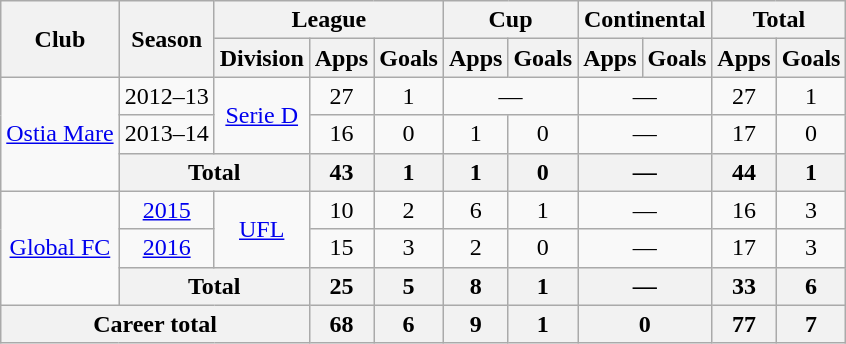<table class="wikitable" style="text-align:center;">
<tr>
<th rowspan="2">Club</th>
<th rowspan="2">Season</th>
<th colspan="3">League</th>
<th colspan="2">Cup</th>
<th colspan="2">Continental</th>
<th colspan="2">Total</th>
</tr>
<tr>
<th>Division</th>
<th>Apps</th>
<th>Goals</th>
<th>Apps</th>
<th>Goals</th>
<th>Apps</th>
<th>Goals</th>
<th>Apps</th>
<th>Goals</th>
</tr>
<tr>
<td rowspan="3" style="text-align:center;"><a href='#'>Ostia Mare</a></td>
<td>2012–13</td>
<td rowspan="2"><a href='#'>Serie D</a></td>
<td>27</td>
<td>1</td>
<td colspan="2">—</td>
<td colspan="2">—</td>
<td>27</td>
<td>1</td>
</tr>
<tr>
<td>2013–14</td>
<td>16</td>
<td>0</td>
<td>1</td>
<td>0</td>
<td colspan="2">—</td>
<td>17</td>
<td>0</td>
</tr>
<tr>
<th colspan="2">Total</th>
<th>43</th>
<th>1</th>
<th>1</th>
<th>0</th>
<th colspan="2">—</th>
<th>44</th>
<th>1</th>
</tr>
<tr>
<td rowspan="3" style="text-align:center;"><a href='#'>Global FC</a></td>
<td><a href='#'>2015</a></td>
<td rowspan="2"><a href='#'>UFL</a></td>
<td>10</td>
<td>2</td>
<td>6</td>
<td>1</td>
<td colspan="2">—</td>
<td>16</td>
<td>3</td>
</tr>
<tr>
<td><a href='#'>2016</a></td>
<td>15</td>
<td>3</td>
<td>2</td>
<td>0</td>
<td colspan="2">—</td>
<td>17</td>
<td>3</td>
</tr>
<tr>
<th colspan="2">Total</th>
<th>25</th>
<th>5</th>
<th>8</th>
<th>1</th>
<th colspan="2">—</th>
<th>33</th>
<th>6</th>
</tr>
<tr>
<th colspan="3">Career total</th>
<th>68</th>
<th>6</th>
<th>9</th>
<th>1</th>
<th colspan="2">0</th>
<th>77</th>
<th>7</th>
</tr>
</table>
